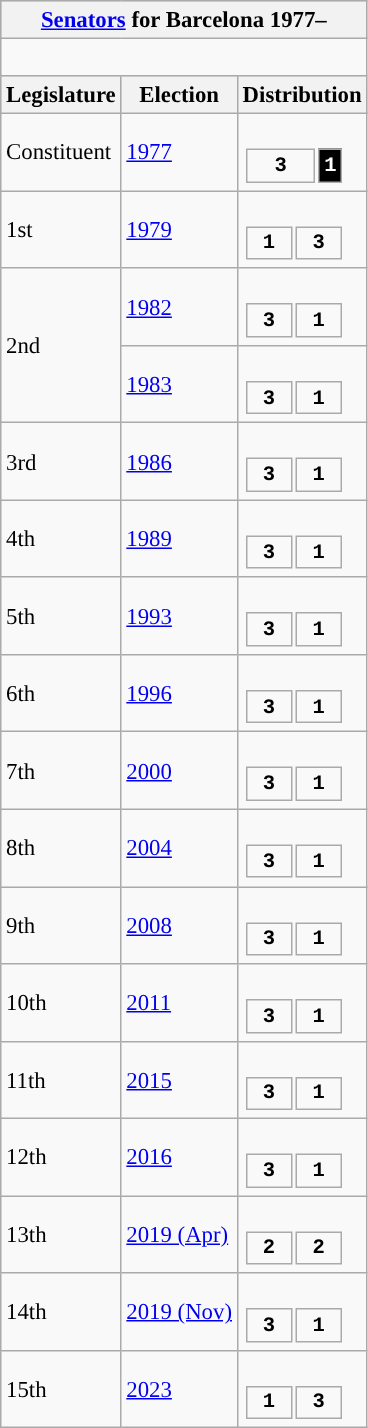<table class="wikitable" style="font-size:95%;">
<tr bgcolor="#CCCCCC">
<th colspan="3"><a href='#'>Senators</a> for Barcelona 1977–</th>
</tr>
<tr>
<td colspan="3"><br>











</td>
</tr>
<tr bgcolor="#CCCCCC">
<th>Legislature</th>
<th>Election</th>
<th>Distribution</th>
</tr>
<tr>
<td>Constituent</td>
<td><a href='#'>1977</a></td>
<td><br><table style="width:5em; font-size:90%; text-align:center; font-family:Courier New;">
<tr style="font-weight:bold">
<td style="background:">3</td>
<td style="background:black; width:25.00%; color:white;">1</td>
</tr>
</table>
</td>
</tr>
<tr>
<td>1st</td>
<td><a href='#'>1979</a></td>
<td><br><table style="width:5em; font-size:90%; text-align:center; font-family:Courier New;">
<tr style="font-weight:bold">
<td style="background:">1</td>
<td style="background:">3</td>
</tr>
</table>
</td>
</tr>
<tr>
<td rowspan="2">2nd</td>
<td><a href='#'>1982</a></td>
<td><br><table style="width:5em; font-size:90%; text-align:center; font-family:Courier New;">
<tr style="font-weight:bold">
<td style="background:">3</td>
<td style="background:">1</td>
</tr>
</table>
</td>
</tr>
<tr>
<td><a href='#'>1983</a></td>
<td><br><table style="width:5em; font-size:90%; text-align:center; font-family:Courier New;">
<tr style="font-weight:bold">
<td style="background:">3</td>
<td style="background:">1</td>
</tr>
</table>
</td>
</tr>
<tr>
<td>3rd</td>
<td><a href='#'>1986</a></td>
<td><br><table style="width:5em; font-size:90%; text-align:center; font-family:Courier New;">
<tr style="font-weight:bold">
<td style="background:">3</td>
<td style="background:">1</td>
</tr>
</table>
</td>
</tr>
<tr>
<td>4th</td>
<td><a href='#'>1989</a></td>
<td><br><table style="width:5em; font-size:90%; text-align:center; font-family:Courier New;">
<tr style="font-weight:bold">
<td style="background:">3</td>
<td style="background:">1</td>
</tr>
</table>
</td>
</tr>
<tr>
<td>5th</td>
<td><a href='#'>1993</a></td>
<td><br><table style="width:5em; font-size:90%; text-align:center; font-family:Courier New;">
<tr style="font-weight:bold">
<td style="background:">3</td>
<td style="background:">1</td>
</tr>
</table>
</td>
</tr>
<tr>
<td>6th</td>
<td><a href='#'>1996</a></td>
<td><br><table style="width:5em; font-size:90%; text-align:center; font-family:Courier New;">
<tr style="font-weight:bold">
<td style="background:">3</td>
<td style="background:">1</td>
</tr>
</table>
</td>
</tr>
<tr>
<td>7th</td>
<td><a href='#'>2000</a></td>
<td><br><table style="width:5em; font-size:90%; text-align:center; font-family:Courier New;">
<tr style="font-weight:bold">
<td style="background:">3</td>
<td style="background:">1</td>
</tr>
</table>
</td>
</tr>
<tr>
<td>8th</td>
<td><a href='#'>2004</a></td>
<td><br><table style="width:5em; font-size:90%; text-align:center; font-family:Courier New;">
<tr style="font-weight:bold">
<td style="background:">3</td>
<td style="background:">1</td>
</tr>
</table>
</td>
</tr>
<tr>
<td>9th</td>
<td><a href='#'>2008</a></td>
<td><br><table style="width:5em; font-size:90%; text-align:center; font-family:Courier New;">
<tr style="font-weight:bold">
<td style="background:">3</td>
<td style="background:">1</td>
</tr>
</table>
</td>
</tr>
<tr>
<td>10th</td>
<td><a href='#'>2011</a></td>
<td><br><table style="width:5em; font-size:90%; text-align:center; font-family:Courier New;">
<tr style="font-weight:bold">
<td style="background:">3</td>
<td style="background:">1</td>
</tr>
</table>
</td>
</tr>
<tr>
<td>11th</td>
<td><a href='#'>2015</a></td>
<td><br><table style="width:5em; font-size:90%; text-align:center; font-family:Courier New;">
<tr style="font-weight:bold">
<td style="background:">3</td>
<td style="background:">1</td>
</tr>
</table>
</td>
</tr>
<tr>
<td>12th</td>
<td><a href='#'>2016</a></td>
<td><br><table style="width:5em; font-size:90%; text-align:center; font-family:Courier New;">
<tr style="font-weight:bold">
<td style="background:">3</td>
<td style="background:">1</td>
</tr>
</table>
</td>
</tr>
<tr>
<td>13th</td>
<td><a href='#'>2019 (Apr)</a></td>
<td><br><table style="width:5em; font-size:90%; text-align:center; font-family:Courier New;">
<tr style="font-weight:bold">
<td style="background:">2</td>
<td style="background:">2</td>
</tr>
</table>
</td>
</tr>
<tr>
<td>14th</td>
<td><a href='#'>2019 (Nov)</a></td>
<td><br><table style="width:5em; font-size:90%; text-align:center; font-family:Courier New;">
<tr style="font-weight:bold">
<td style="background:">3</td>
<td style="background:">1</td>
</tr>
</table>
</td>
</tr>
<tr>
<td>15th</td>
<td><a href='#'>2023</a></td>
<td><br><table style="width:5em; font-size:90%; text-align:center; font-family:Courier New;">
<tr style="font-weight:bold">
<td style="background:">1</td>
<td style="background:">3</td>
</tr>
</table>
</td>
</tr>
</table>
